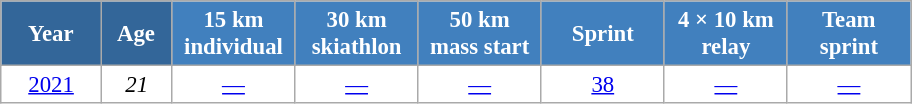<table class="wikitable" style="font-size:95%; text-align:center; border:grey solid 1px; border-collapse:collapse; background:#ffffff;">
<tr>
<th style="background-color:#369; color:white; width:60px;"> Year </th>
<th style="background-color:#369; color:white; width:40px;"> Age </th>
<th style="background-color:#4180be; color:white; width:75px;"> 15 km <br> individual </th>
<th style="background-color:#4180be; color:white; width:75px;"> 30 km <br> skiathlon </th>
<th style="background-color:#4180be; color:white; width:75px;"> 50 km <br> mass start </th>
<th style="background-color:#4180be; color:white; width:75px;"> Sprint </th>
<th style="background-color:#4180be; color:white; width:75px;"> 4 × 10 km <br> relay </th>
<th style="background-color:#4180be; color:white; width:75px;"> Team <br> sprint </th>
</tr>
<tr>
<td><a href='#'>2021</a></td>
<td><em>21</em></td>
<td><a href='#'>—</a></td>
<td><a href='#'>—</a></td>
<td><a href='#'>—</a></td>
<td><a href='#'>38</a></td>
<td><a href='#'>—</a></td>
<td><a href='#'>—</a></td>
</tr>
</table>
